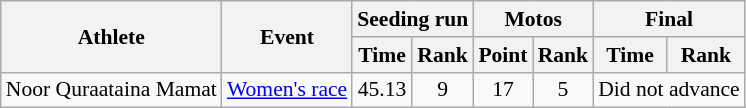<table class=wikitable style="font-size:90%; text-align:center">
<tr>
<th rowspan="2">Athlete</th>
<th rowspan="2">Event</th>
<th colspan=2>Seeding run</th>
<th colspan=2>Motos</th>
<th colspan=2>Final</th>
</tr>
<tr>
<th>Time</th>
<th>Rank</th>
<th>Point</th>
<th>Rank</th>
<th>Time</th>
<th>Rank</th>
</tr>
<tr>
<td align=left>Noor Quraataina Mamat</td>
<td align=left><a href='#'>Women's race</a></td>
<td>45.13</td>
<td>9</td>
<td>17</td>
<td>5</td>
<td colspan=2>Did not advance</td>
</tr>
</table>
